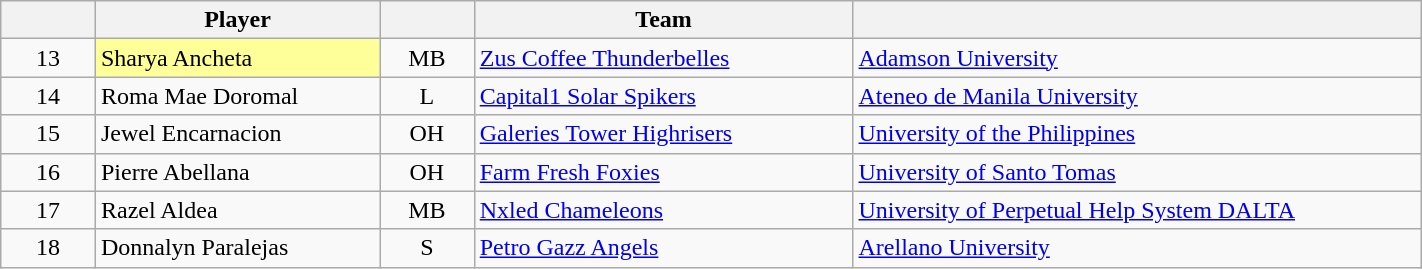<table class="wikitable plainrowheaders" style="text-align:left" width="75%">
<tr>
<th scope="col" style="width:5%"></th>
<th scope="col" style="width:15%">Player</th>
<th scope="col" style="width:5%"></th>
<th scope="col" style="width:20%">Team</th>
<th scope="col" style="width:30%"></th>
</tr>
<tr>
<td style="text-align:center">13</td>
<td style="background:#ff9">Sharya Ancheta</td>
<td style="text-align:center">MB</td>
<td><a href='#'>Zus Coffee Thunderbelles</a></td>
<td><a href='#'>Adamson University</a></td>
</tr>
<tr>
<td style="text-align:center">14</td>
<td>Roma Mae Doromal</td>
<td style="text-align:center">L</td>
<td><a href='#'>Capital1 Solar Spikers</a></td>
<td><a href='#'>Ateneo de Manila University</a></td>
</tr>
<tr>
<td style="text-align:center">15</td>
<td>Jewel Encarnacion</td>
<td style="text-align:center">OH</td>
<td><a href='#'>Galeries Tower Highrisers</a></td>
<td><a href='#'>University of the Philippines</a></td>
</tr>
<tr>
<td style="text-align:center">16</td>
<td>Pierre Abellana</td>
<td style="text-align:center">OH</td>
<td><a href='#'>Farm Fresh Foxies</a></td>
<td><a href='#'>University of Santo Tomas</a></td>
</tr>
<tr>
<td style="text-align:center">17</td>
<td>Razel Aldea</td>
<td style="text-align:center">MB</td>
<td><a href='#'>Nxled Chameleons</a></td>
<td><a href='#'>University of Perpetual Help System DALTA</a></td>
</tr>
<tr>
<td style="text-align:center">18</td>
<td>Donnalyn Paralejas</td>
<td style="text-align:center">S</td>
<td><a href='#'>Petro Gazz Angels</a></td>
<td><a href='#'>Arellano University</a></td>
</tr>
</table>
